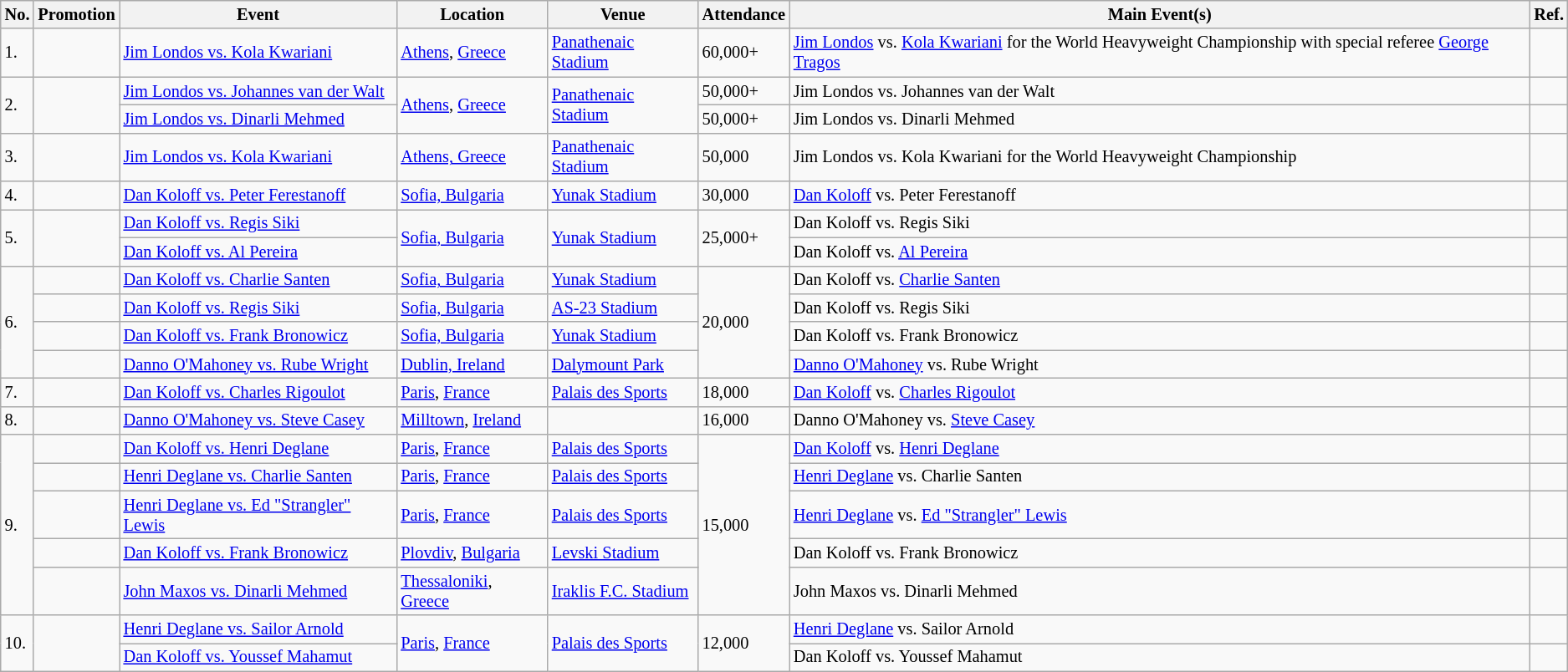<table class="wikitable sortable" style="font-size:85%;">
<tr>
<th>No.</th>
<th>Promotion</th>
<th>Event</th>
<th>Location</th>
<th>Venue</th>
<th>Attendance</th>
<th class=unsortable>Main Event(s)</th>
<th class=unsortable>Ref.</th>
</tr>
<tr>
<td>1.</td>
<td></td>
<td><a href='#'>Jim Londos vs. Kola Kwariani</a> <br> </td>
<td><a href='#'>Athens</a>, <a href='#'>Greece</a></td>
<td><a href='#'>Panathenaic Stadium</a></td>
<td>60,000+</td>
<td><a href='#'>Jim Londos</a> vs. <a href='#'>Kola Kwariani</a> for the World Heavyweight Championship with special referee <a href='#'>George Tragos</a></td>
<td></td>
</tr>
<tr>
<td rowspan=2>2.</td>
<td rowspan=2></td>
<td><a href='#'>Jim Londos vs. Johannes van der Walt</a> <br> </td>
<td rowspan=2><a href='#'>Athens</a>, <a href='#'>Greece</a></td>
<td rowspan=2><a href='#'>Panathenaic Stadium</a></td>
<td>50,000+</td>
<td>Jim Londos vs. Johannes van der Walt</td>
<td></td>
</tr>
<tr>
<td><a href='#'>Jim Londos vs. Dinarli Mehmed</a> <br> </td>
<td>50,000+</td>
<td>Jim Londos vs. Dinarli Mehmed</td>
<td></td>
</tr>
<tr>
<td>3.</td>
<td></td>
<td><a href='#'>Jim Londos vs. Kola Kwariani</a> <br> </td>
<td><a href='#'>Athens, Greece</a></td>
<td><a href='#'>Panathenaic Stadium</a></td>
<td>50,000</td>
<td>Jim Londos vs. Kola Kwariani for the World Heavyweight Championship</td>
<td></td>
</tr>
<tr>
<td>4.</td>
<td></td>
<td><a href='#'>Dan Koloff vs. Peter Ferestanoff</a> <br> </td>
<td><a href='#'>Sofia, Bulgaria</a></td>
<td><a href='#'>Yunak Stadium</a></td>
<td>30,000</td>
<td><a href='#'>Dan Koloff</a> vs. Peter Ferestanoff</td>
<td></td>
</tr>
<tr>
<td rowspan=2>5.</td>
<td rowspan=2></td>
<td><a href='#'>Dan Koloff vs. Regis Siki</a> <br> </td>
<td rowspan=2><a href='#'>Sofia, Bulgaria</a></td>
<td rowspan=2><a href='#'>Yunak Stadium</a></td>
<td rowspan=2>25,000+</td>
<td>Dan Koloff vs. Regis Siki</td>
<td></td>
</tr>
<tr>
<td><a href='#'>Dan Koloff vs. Al Pereira</a> <br> </td>
<td>Dan Koloff vs. <a href='#'>Al Pereira</a></td>
<td></td>
</tr>
<tr>
<td rowspan=4>6.</td>
<td></td>
<td><a href='#'>Dan Koloff vs. Charlie Santen</a> <br> </td>
<td><a href='#'>Sofia, Bulgaria</a></td>
<td><a href='#'>Yunak Stadium</a></td>
<td rowspan=4>20,000</td>
<td>Dan Koloff vs. <a href='#'>Charlie Santen</a></td>
<td></td>
</tr>
<tr>
<td></td>
<td><a href='#'>Dan Koloff vs. Regis Siki</a> <br> </td>
<td><a href='#'>Sofia, Bulgaria</a></td>
<td><a href='#'>AS-23 Stadium</a></td>
<td>Dan Koloff vs. Regis Siki</td>
<td></td>
</tr>
<tr>
<td></td>
<td><a href='#'>Dan Koloff vs. Frank Bronowicz</a> <br> </td>
<td><a href='#'>Sofia, Bulgaria</a></td>
<td><a href='#'>Yunak Stadium</a></td>
<td>Dan Koloff vs. Frank Bronowicz</td>
<td></td>
</tr>
<tr>
<td></td>
<td><a href='#'>Danno O'Mahoney vs. Rube Wright</a> <br> </td>
<td><a href='#'>Dublin, Ireland</a></td>
<td><a href='#'>Dalymount Park</a></td>
<td><a href='#'>Danno O'Mahoney</a> vs. Rube Wright</td>
<td></td>
</tr>
<tr>
<td>7.</td>
<td></td>
<td><a href='#'>Dan Koloff vs. Charles Rigoulot</a> <br> </td>
<td><a href='#'>Paris</a>, <a href='#'>France</a></td>
<td><a href='#'>Palais des Sports</a></td>
<td>18,000</td>
<td><a href='#'>Dan Koloff</a> vs. <a href='#'>Charles Rigoulot</a></td>
<td></td>
</tr>
<tr>
<td>8.</td>
<td></td>
<td><a href='#'>Danno O'Mahoney vs. Steve Casey</a> <br> </td>
<td><a href='#'>Milltown</a>, <a href='#'>Ireland</a></td>
<td></td>
<td>16,000</td>
<td>Danno O'Mahoney vs. <a href='#'>Steve Casey</a></td>
<td></td>
</tr>
<tr>
<td rowspan=5>9.</td>
<td></td>
<td><a href='#'>Dan Koloff vs. Henri Deglane</a> <br> </td>
<td><a href='#'>Paris</a>, <a href='#'>France</a></td>
<td><a href='#'>Palais des Sports</a></td>
<td rowspan=5>15,000</td>
<td><a href='#'>Dan Koloff</a> vs. <a href='#'>Henri Deglane</a></td>
<td></td>
</tr>
<tr>
<td></td>
<td><a href='#'>Henri Deglane vs. Charlie Santen</a> <br> </td>
<td><a href='#'>Paris</a>, <a href='#'>France</a></td>
<td><a href='#'>Palais des Sports</a></td>
<td><a href='#'>Henri Deglane</a> vs. Charlie Santen</td>
<td></td>
</tr>
<tr>
<td></td>
<td><a href='#'>Henri Deglane vs. Ed "Strangler" Lewis</a> <br> </td>
<td><a href='#'>Paris</a>, <a href='#'>France</a></td>
<td><a href='#'>Palais des Sports</a></td>
<td><a href='#'>Henri Deglane</a> vs. <a href='#'>Ed "Strangler" Lewis</a></td>
<td></td>
</tr>
<tr>
<td></td>
<td><a href='#'>Dan Koloff vs. Frank Bronowicz</a> <br> </td>
<td><a href='#'>Plovdiv</a>, <a href='#'>Bulgaria</a></td>
<td><a href='#'>Levski Stadium</a></td>
<td>Dan Koloff vs. Frank Bronowicz</td>
<td></td>
</tr>
<tr>
<td></td>
<td><a href='#'>John Maxos vs. Dinarli Mehmed</a> <br> </td>
<td><a href='#'>Thessaloniki</a>, <a href='#'>Greece</a></td>
<td><a href='#'>Iraklis F.C. Stadium</a></td>
<td>John Maxos vs. Dinarli Mehmed</td>
<td></td>
</tr>
<tr>
<td rowspan=2>10.</td>
<td rowspan=2></td>
<td><a href='#'>Henri Deglane vs. Sailor Arnold</a> <br> </td>
<td rowspan=2><a href='#'>Paris</a>, <a href='#'>France</a></td>
<td rowspan=2><a href='#'>Palais des Sports</a></td>
<td rowspan=2>12,000</td>
<td><a href='#'>Henri Deglane</a> vs. Sailor Arnold</td>
<td></td>
</tr>
<tr>
<td><a href='#'>Dan Koloff vs. Youssef Mahamut</a> <br> </td>
<td>Dan Koloff vs. Youssef Mahamut</td>
<td></td>
</tr>
</table>
